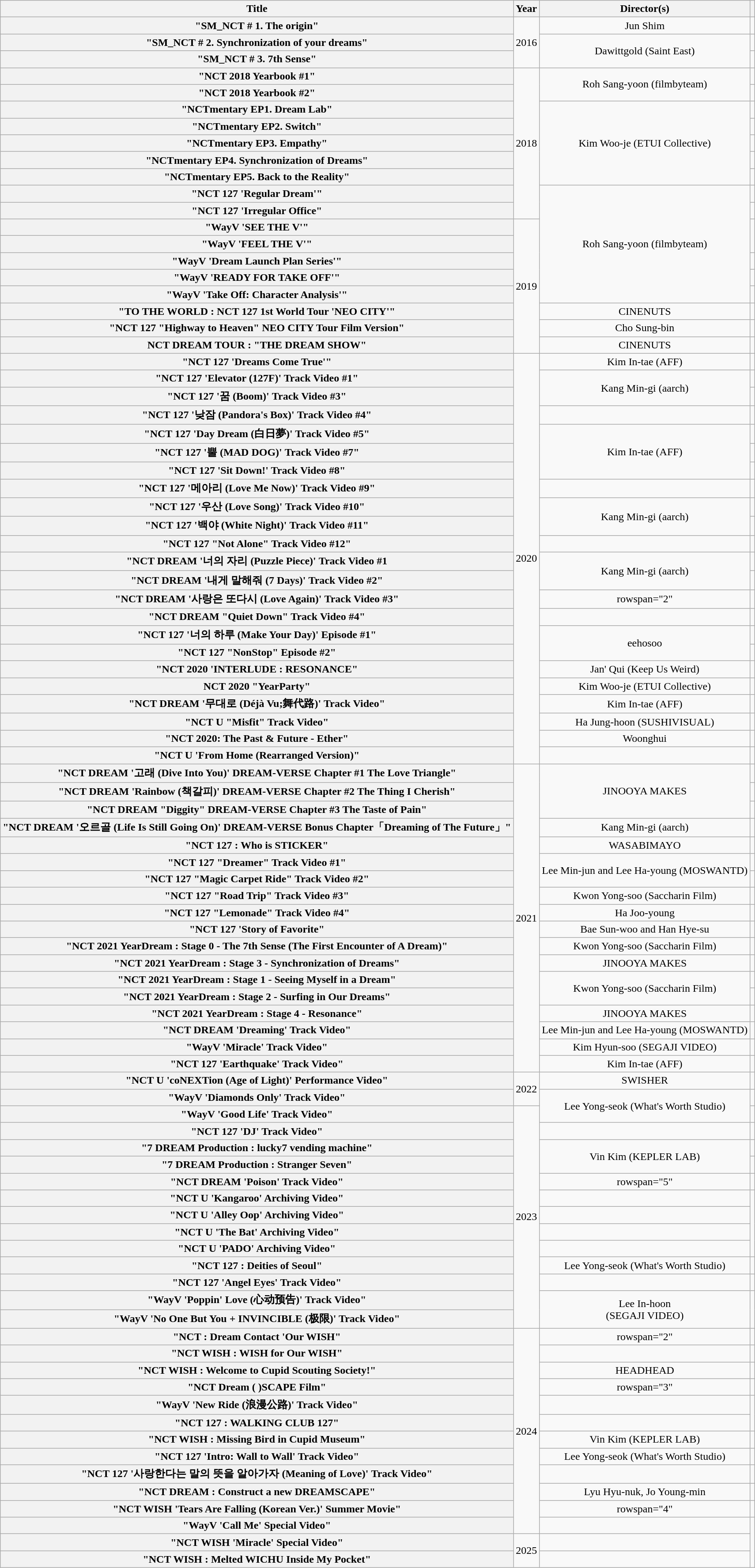<table class="wikitable sortable plainrowheaders" style="text-align:center;">
<tr>
<th scope="col">Title</th>
<th scope="col">Year</th>
<th scope="col">Director(s)</th>
<th scope="col"></th>
</tr>
<tr>
<th scope="row">"SM_NCT # 1. The origin"</th>
<td rowspan="3">2016</td>
<td>Jun Shim</td>
<td></td>
</tr>
<tr>
<th scope="row">"SM_NCT # 2. Synchronization of your dreams"</th>
<td rowspan="2">Dawittgold (Saint East)</td>
<td></td>
</tr>
<tr>
<th scope="row">"SM_NCT # 3. 7th Sense"</th>
<td></td>
</tr>
<tr>
<th scope="row">"NCT 2018 Yearbook #1"</th>
<td rowspan="9">2018</td>
<td rowspan="2">Roh Sang-yoon (filmbyteam)</td>
<td></td>
</tr>
<tr>
<th scope="row">"NCT 2018 Yearbook #2"</th>
<td></td>
</tr>
<tr>
<th scope="row">"NCTmentary EP1. Dream Lab"</th>
<td rowspan="5">Kim Woo-je (ETUI Collective)</td>
<td></td>
</tr>
<tr>
<th scope="row">"NCTmentary EP2. Switch"</th>
<td></td>
</tr>
<tr>
<th scope="row">"NCTmentary EP3. Empathy"</th>
<td></td>
</tr>
<tr>
<th scope="row">"NCTmentary EP4. Synchronization of Dreams"</th>
<td></td>
</tr>
<tr>
<th scope="row">"NCTmentary EP5. Back to the Reality"</th>
<td></td>
</tr>
<tr>
<th scope="row">"NCT 127 'Regular Dream'"</th>
<td rowspan="7">Roh Sang-yoon (filmbyteam)</td>
<td></td>
</tr>
<tr>
<th scope="row">"NCT 127 'Irregular Office"</th>
<td></td>
</tr>
<tr>
<th scope="row">"WayV 'SEE THE V'"</th>
<td rowspan="8">2019</td>
<td rowspan="2"></td>
</tr>
<tr>
<th scope="row">"WayV 'FEEL THE V'"</th>
</tr>
<tr>
<th scope="row">"WayV 'Dream Launch Plan Series'"</th>
<td></td>
</tr>
<tr>
<th scope="row">"WayV 'READY FOR TAKE OFF'"</th>
<td></td>
</tr>
<tr>
<th scope="row">"WayV 'Take Off: Character Analysis'"</th>
<td></td>
</tr>
<tr>
<th scope="row">"TO THE WORLD : NCT 127 1st World Tour 'NEO CITY'"</th>
<td>CINENUTS</td>
<td></td>
</tr>
<tr>
<th scope="row">"NCT 127 "Highway to Heaven" NEO CITY Tour Film Version"</th>
<td>Cho Sung-bin</td>
<td></td>
</tr>
<tr>
<th scope="row">NCT DREAM TOUR : "THE DREAM SHOW"</th>
<td>CINENUTS</td>
<td></td>
</tr>
<tr>
<th scope="row">"NCT 127 'Dreams Come True'"</th>
<td rowspan="23">2020</td>
<td>Kim In-tae (AFF)</td>
<td></td>
</tr>
<tr>
<th scope="row">"NCT 127 'Elevator (127F)' Track Video #1"</th>
<td rowspan="2">Kang Min-gi (aarch)</td>
<td></td>
</tr>
<tr>
<th scope="row">"NCT 127 '꿈 (Boom)' Track Video #3"</th>
<td></td>
</tr>
<tr>
<th scope="row">"NCT 127 '낮잠 (Pandora's Box)' Track Video #4"</th>
<td></td>
<td></td>
</tr>
<tr>
<th scope="row">"NCT 127 'Day Dream (白日夢)' Track Video #5"</th>
<td rowspan="3">Kim In-tae (AFF)</td>
<td></td>
</tr>
<tr>
<th scope="row">"NCT 127 '뿔 (MAD DOG)' Track Video #7"</th>
<td></td>
</tr>
<tr>
<th scope="row">"NCT 127 'Sit Down!' Track Video #8"</th>
<td></td>
</tr>
<tr>
<th scope="row">"NCT 127 '메아리 (Love Me Now)' Track Video #9"</th>
<td></td>
<td></td>
</tr>
<tr>
<th scope="row">"NCT 127 '우산 (Love Song)' Track Video #10"</th>
<td rowspan="2">Kang Min-gi (aarch)</td>
<td></td>
</tr>
<tr>
<th scope="row">"NCT 127 '백야 (White Night)' Track Video #11"</th>
<td></td>
</tr>
<tr>
<th scope="row">"NCT 127 "Not Alone" Track Video #12"</th>
<td></td>
<td></td>
</tr>
<tr>
<th scope="row">"NCT DREAM '너의 자리 (Puzzle Piece)' Track Video #1</th>
<td rowspan="2">Kang Min-gi (aarch)</td>
<td></td>
</tr>
<tr>
<th scope="row">"NCT DREAM '내게 말해줘 (7 Days)' Track Video #2"</th>
<td></td>
</tr>
<tr>
<th scope="row">"NCT DREAM '사랑은 또다시 (Love Again)' Track Video #3"</th>
<td>rowspan="2" </td>
<td></td>
</tr>
<tr>
<th scope="row">"NCT DREAM "Quiet Down" Track Video #4"</th>
<td></td>
</tr>
<tr>
<th scope="row">"NCT 127 '너의 하루 (Make Your Day)' Episode #1"</th>
<td rowspan="2">eehosoo</td>
<td></td>
</tr>
<tr>
<th scope="row">"NCT 127 "NonStop" Episode #2"</th>
<td></td>
</tr>
<tr>
<th scope="row">"NCT 2020 'INTERLUDE : RESONANCE"</th>
<td>Jan' Qui (Keep Us Weird)</td>
<td></td>
</tr>
<tr>
<th scope="row">NCT 2020 "YearParty"</th>
<td>Kim Woo-je (ETUI Collective)</td>
<td></td>
</tr>
<tr>
<th scope="row">"NCT DREAM '무대로 (Déjà Vu;舞代路)' Track Video"</th>
<td>Kim In-tae (AFF)</td>
<td></td>
</tr>
<tr>
<th scope="row">"NCT U "Misfit" Track Video"</th>
<td>Ha Jung-hoon (SUSHIVISUAL)</td>
<td></td>
</tr>
<tr>
<th scope="row">"NCT 2020: The Past & Future - Ether"</th>
<td>Woonghui</td>
<td></td>
</tr>
<tr>
<th scope="row">"NCT U 'From Home (Rearranged Version)"</th>
<td></td>
<td></td>
</tr>
<tr>
<th scope="row">"NCT DREAM '고래 (Dive Into You)' DREAM-VERSE Chapter #1 The Love Triangle"</th>
<td rowspan="18">2021</td>
<td rowspan="3">JINOOYA MAKES</td>
<td></td>
</tr>
<tr>
<th scope="row">"NCT DREAM 'Rainbow (책갈피)' DREAM-VERSE Chapter #2 The Thing I Cherish"</th>
<td></td>
</tr>
<tr>
<th scope="row">"NCT DREAM "Diggity" DREAM-VERSE Chapter #3 The Taste of Pain"</th>
<td></td>
</tr>
<tr>
<th scope="row">"NCT DREAM '오르골 (Life Is Still Going On)' DREAM-VERSE Bonus Chapter「Dreaming of The Future」"</th>
<td>Kang Min-gi (aarch)</td>
<td></td>
</tr>
<tr>
<th scope="row">"NCT 127 : Who is STICKER"</th>
<td>WASABIMAYO</td>
<td></td>
</tr>
<tr>
<th scope="row">"NCT 127 "Dreamer" Track Video #1"</th>
<td rowspan="2">Lee Min-jun and Lee Ha-young (MOSWANTD)</td>
<td></td>
</tr>
<tr>
<th scope="row">"NCT 127 "Magic Carpet Ride" Track Video #2"</th>
<td></td>
</tr>
<tr>
<th scope="row">"NCT 127 "Road Trip" Track Video #3"</th>
<td>Kwon Yong-soo (Saccharin Film)</td>
<td></td>
</tr>
<tr>
<th scope="row">"NCT 127 "Lemonade" Track Video #4"</th>
<td>Ha Joo-young</td>
<td></td>
</tr>
<tr>
<th scope="row">"NCT 127 'Story of Favorite"</th>
<td>Bae Sun-woo and Han Hye-su</td>
<td></td>
</tr>
<tr>
<th scope="row">"NCT 2021 YearDream : Stage 0 - The 7th Sense (The First Encounter of A Dream)"</th>
<td>Kwon Yong-soo (Saccharin Film)</td>
<td></td>
</tr>
<tr>
<th scope="row">"NCT 2021 YearDream : Stage 3 - Synchronization of Dreams"</th>
<td>JINOOYA MAKES</td>
<td></td>
</tr>
<tr>
<th scope="row">"NCT 2021 YearDream : Stage 1 - Seeing Myself in a Dream"</th>
<td rowspan="2">Kwon Yong-soo (Saccharin Film)</td>
<td></td>
</tr>
<tr>
<th scope="row">"NCT 2021 YearDream : Stage 2 - Surfing in Our Dreams"</th>
<td></td>
</tr>
<tr>
<th scope="row">"NCT 2021 YearDream : Stage 4 - Resonance"</th>
<td>JINOOYA MAKES</td>
<td></td>
</tr>
<tr>
<th scope="row">"NCT DREAM 'Dreaming' Track Video"</th>
<td>Lee Min-jun and Lee Ha-young (MOSWANTD)</td>
<td></td>
</tr>
<tr>
<th scope="row">"WayV 'Miracle' Track Video"</th>
<td>Kim Hyun-soo (SEGAJI VIDEO)</td>
<td></td>
</tr>
<tr>
<th scope="row">"NCT 127 'Earthquake' Track Video"</th>
<td>Kim In-tae (AFF)</td>
<td></td>
</tr>
<tr>
<th scope="row">"NCT U 'coNEXTion (Age of Light)' Performance Video"</th>
<td rowspan="2">2022</td>
<td>SWISHER</td>
<td></td>
</tr>
<tr>
<th scope="row">"WayV 'Diamonds Only' Track Video"</th>
<td rowspan="2">Lee Yong-seok (What's Worth Studio)</td>
<td></td>
</tr>
<tr>
<th scope="row">"WayV 'Good Life' Track Video"</th>
<td rowspan="13">2023</td>
<td></td>
</tr>
<tr>
<th scope="row">"NCT 127 'DJ' Track Video"</th>
<td></td>
<td></td>
</tr>
<tr>
<th scope="row">"7 DREAM Production : lucky7 vending machine"</th>
<td rowspan="2">Vin Kim (KEPLER LAB)</td>
<td></td>
</tr>
<tr>
<th scope="row">"7 DREAM Production : Stranger Seven"</th>
<td></td>
</tr>
<tr>
<th scope="row">"NCT DREAM 'Poison' Track Video"</th>
<td>rowspan="5" </td>
<td></td>
</tr>
<tr>
<th scope="row">"NCT U 'Kangaroo' Archiving Video"</th>
<td></td>
</tr>
<tr>
<th scope="row">"NCT U 'Alley Oop' Archiving Video"</th>
<td></td>
</tr>
<tr>
<th scope="row">"NCT U 'The Bat' Archiving Video"</th>
<td></td>
</tr>
<tr>
<th scope="row">"NCT U 'PADO' Archiving Video"</th>
<td></td>
</tr>
<tr>
<th scope="row">"NCT 127 : Deities of Seoul"</th>
<td>Lee Yong-seok (What's Worth Studio)</td>
<td></td>
</tr>
<tr>
<th scope="row">"NCT 127 'Angel Eyes' Track Video"</th>
<td></td>
<td></td>
</tr>
<tr>
<th scope="row">"WayV 'Poppin' Love (心动预告)' Track Video"</th>
<td rowspan="2">Lee In-hoon<br>(SEGAJI VIDEO)</td>
<td rowspan="2"></td>
</tr>
<tr>
<th scope="row">"WayV 'No One But You + INVINCIBLE (极限)' Track Video"</th>
</tr>
<tr>
<th scope="row">"NCT : Dream Contact 'Our WISH"</th>
<td rowspan="12">2024</td>
<td>rowspan="2"</td>
<td></td>
</tr>
<tr>
<th scope="row">"NCT WISH : WISH for Our WISH"</th>
<td></td>
</tr>
<tr>
<th scope="row">"NCT WISH : Welcome to Cupid Scouting Society!"</th>
<td>HEADHEAD</td>
<td></td>
</tr>
<tr>
<th scope="row">"NCT Dream ( )SCAPE Film"</th>
<td>rowspan="3"</td>
<td></td>
</tr>
<tr>
<th scope="row">"WayV 'New Ride (浪漫公路)' Track Video"</th>
<td></td>
</tr>
<tr>
<th scope="row">"NCT 127 : WALKING CLUB 127"</th>
<td></td>
</tr>
<tr>
<th scope="row">"NCT WISH : Missing Bird in Cupid Museum"</th>
<td>Vin Kim (KEPLER LAB)</td>
<td></td>
</tr>
<tr>
<th scope="row">"NCT 127 'Intro: Wall to Wall' Track Video"</th>
<td>Lee Yong-seok (What's Worth Studio)</td>
<td></td>
</tr>
<tr>
<th scope="row">"NCT 127 '사랑한다는 말의 뜻을 알아가자 (Meaning of Love)' Track Video"</th>
<td></td>
<td></td>
</tr>
<tr>
<th scope="row">"NCT DREAM : Construct a new DREAMSCAPE"</th>
<td>Lyu Hyu-nuk, Jo Young-min</td>
<td></td>
</tr>
<tr>
<th scope="row">"NCT WISH 'Tears Are Falling (Korean Ver.)' Summer Movie"</th>
<td>rowspan="4" </td>
<td></td>
</tr>
<tr>
<th scope="row">"WayV 'Call Me' Special Video"</th>
<td></td>
</tr>
<tr>
<th scope="row">"NCT WISH 'Miracle' Special Video"</th>
<td rowspan="2">2025</td>
<td></td>
</tr>
<tr>
<th scope="row">"NCT WISH : Melted WICHU Inside My Pocket"</th>
<td></td>
</tr>
</table>
